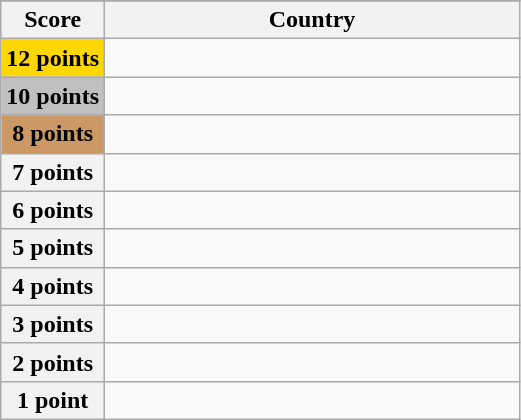<table class="wikitable">
<tr>
</tr>
<tr>
<th scope="col" width="20%">Score</th>
<th scope="col">Country</th>
</tr>
<tr>
<th scope="row" style="background:gold">12 points</th>
<td></td>
</tr>
<tr>
<th scope="row" style="background:silver">10 points</th>
<td></td>
</tr>
<tr>
<th scope="row" style="background:#CC9966">8 points</th>
<td></td>
</tr>
<tr>
<th scope="row">7 points</th>
<td></td>
</tr>
<tr>
<th scope="row">6 points</th>
<td></td>
</tr>
<tr>
<th scope="row">5 points</th>
<td></td>
</tr>
<tr>
<th scope="row">4 points</th>
<td></td>
</tr>
<tr>
<th scope="row">3 points</th>
<td></td>
</tr>
<tr>
<th scope="row">2 points</th>
<td></td>
</tr>
<tr>
<th scope="row">1 point</th>
<td></td>
</tr>
</table>
